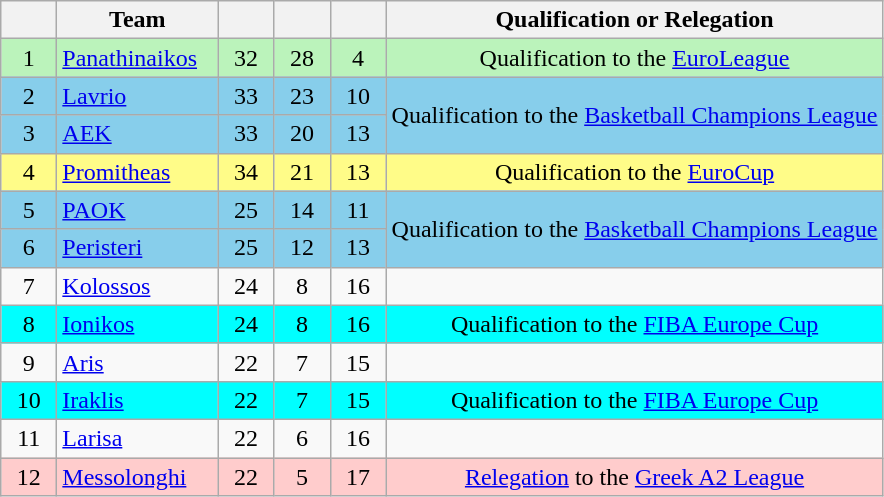<table class="wikitable" style="text-align: center;">
<tr>
<th width=30></th>
<th width=100>Team</th>
<th width=30></th>
<th width=30></th>
<th width=30></th>
<th>Qualification or Relegation</th>
</tr>
<tr bgcolor="#BBF3BB">
<td>1</td>
<td align=left><a href='#'>Panathinaikos</a></td>
<td>32</td>
<td>28</td>
<td>4</td>
<td>Qualification to the <a href='#'>EuroLeague</a></td>
</tr>
<tr bgcolor="87ceeb">
<td>2</td>
<td align=left><a href='#'>Lavrio</a></td>
<td>33</td>
<td>23</td>
<td>10</td>
<td rowspan=2>Qualification to the <a href='#'>Basketball Champions League</a></td>
</tr>
<tr bgcolor="87ceeb">
<td>3</td>
<td align="left"><a href='#'>AEK</a></td>
<td>33</td>
<td>20</td>
<td>13</td>
</tr>
<tr bgcolor="#FFFC88">
<td>4</td>
<td align="left"><a href='#'>Promitheas</a></td>
<td>34</td>
<td>21</td>
<td>13</td>
<td rowspan=1>Qualification to the <a href='#'>EuroCup</a></td>
</tr>
<tr bgcolor="87ceeb">
<td>5</td>
<td align=left><a href='#'>PAOK</a></td>
<td>25</td>
<td>14</td>
<td>11</td>
<td rowspan=2>Qualification to the <a href='#'>Basketball Champions League</a></td>
</tr>
<tr bgcolor="87ceeb">
<td>6</td>
<td align="left"><a href='#'>Peristeri</a></td>
<td>25</td>
<td>12</td>
<td>13</td>
</tr>
<tr>
<td>7</td>
<td align="left"><a href='#'>Kolossos</a></td>
<td>24</td>
<td>8</td>
<td>16</td>
</tr>
<tr bgcolor="#00FFFF">
<td>8</td>
<td align="left"><a href='#'>Ionikos</a></td>
<td>24</td>
<td>8</td>
<td>16</td>
<td rowspan=1>Qualification to the <a href='#'>FIBA Europe Cup</a></td>
</tr>
<tr>
<td>9</td>
<td align="left"><a href='#'>Aris</a></td>
<td>22</td>
<td>7</td>
<td>15</td>
</tr>
<tr bgcolor="#00FFFF">
<td>10</td>
<td align="left"><a href='#'>Iraklis</a></td>
<td>22</td>
<td>7</td>
<td>15</td>
<td rowspan=1>Qualification to the <a href='#'>FIBA Europe Cup</a></td>
</tr>
<tr>
<td>11</td>
<td align="left"><a href='#'>Larisa</a></td>
<td>22</td>
<td>6</td>
<td>16</td>
</tr>
<tr bgcolor="FFCCCC"|>
<td>12</td>
<td align="left"><a href='#'>Messolonghi</a></td>
<td>22</td>
<td>5</td>
<td>17</td>
<td rowspan=1><a href='#'>Relegation</a> to the <a href='#'>Greek A2 League</a></td>
</tr>
</table>
